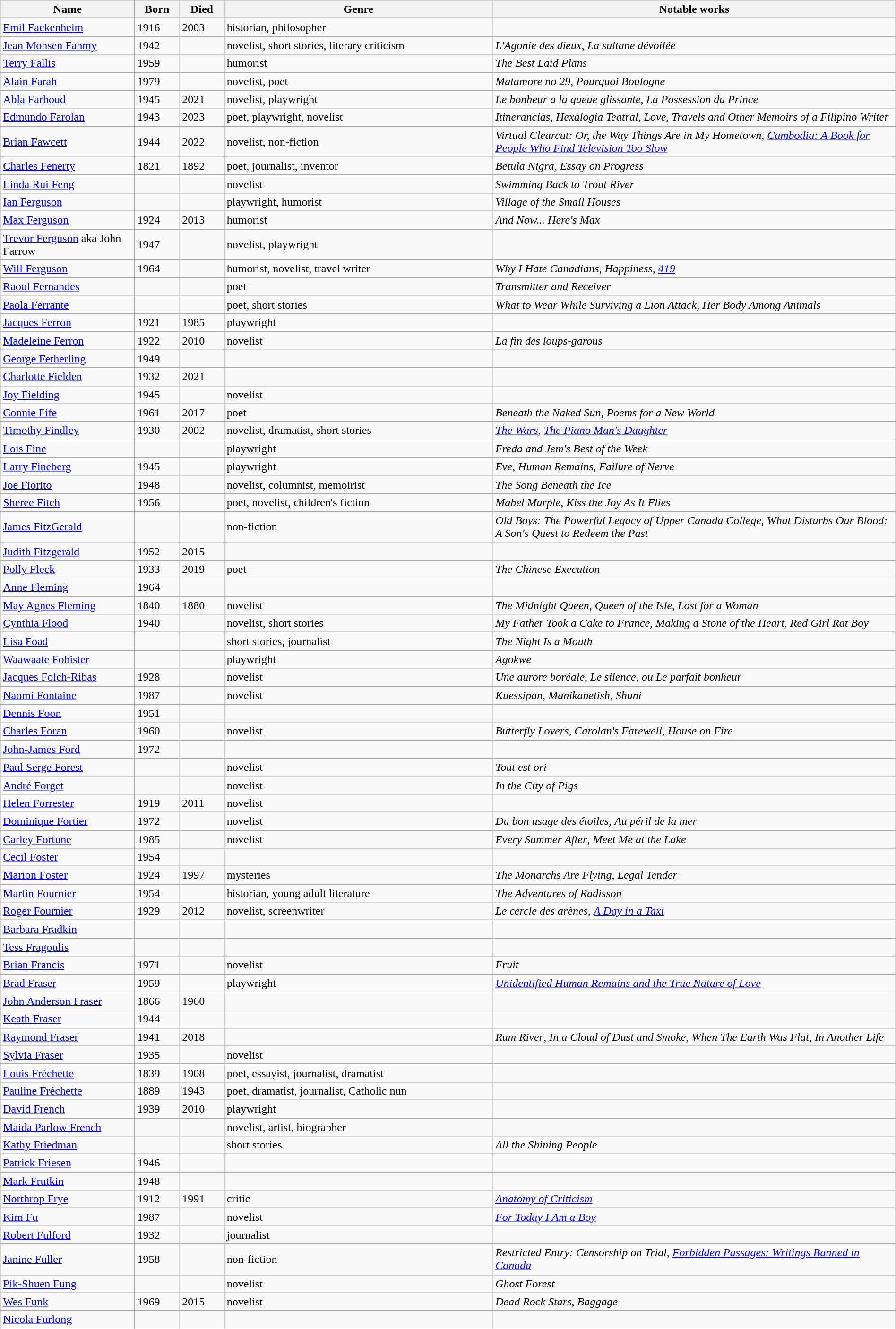<table class="wikitable sortable" style="text-align:left; line-height:18px; width:100%;">
<tr>
<th scope="col" style="width:15%;">Name</th>
<th scope="col" style="width:5%;">Born</th>
<th scope="col" style="width:5%;">Died</th>
<th scope="col" style="width:30%;">Genre</th>
<th scope="col" style="width:45%;">Notable works</th>
</tr>
<tr>
<td scope="row"><a href='#'>Emil Fackenheim</a></td>
<td>1916</td>
<td>2003</td>
<td>historian, philosopher</td>
<td></td>
</tr>
<tr>
<td scope="row"><a href='#'>Jean Mohsen Fahmy</a></td>
<td>1942</td>
<td></td>
<td>novelist, short stories, literary criticism</td>
<td><em>L'Agonie des dieux</em>, <em>La sultane dévoilée</em></td>
</tr>
<tr>
<td scope="row"><a href='#'>Terry Fallis</a></td>
<td>1959</td>
<td></td>
<td>humorist</td>
<td><em>The Best Laid Plans</em></td>
</tr>
<tr>
<td scope="row"><a href='#'>Alain Farah</a></td>
<td>1979</td>
<td></td>
<td>novelist, poet</td>
<td><em>Matamore no 29</em>, <em>Pourquoi Boulogne</em></td>
</tr>
<tr>
<td scope="row"><a href='#'>Abla Farhoud</a></td>
<td>1945</td>
<td>2021</td>
<td>novelist, playwright</td>
<td><em>Le bonheur a la queue glissante</em>, <em>La Possession du Prince</em></td>
</tr>
<tr>
<td scope="row"><a href='#'>Edmundo Farolan</a></td>
<td>1943</td>
<td>2023</td>
<td>poet, playwright, novelist</td>
<td><em>Itinerancias</em>, <em>Hexalogia Teatral</em>, <em>Love, Travels and Other Memoirs of a Filipino Writer</em></td>
</tr>
<tr>
<td scope="row"><a href='#'>Brian Fawcett</a></td>
<td>1944</td>
<td>2022</td>
<td>novelist, non-fiction</td>
<td><em>Virtual Clearcut: Or, the Way Things Are in My Hometown</em>, <em><a href='#'>Cambodia: A Book for People Who Find Television Too Slow</a></em></td>
</tr>
<tr>
<td scope="row"><a href='#'>Charles Fenerty</a></td>
<td>1821</td>
<td>1892</td>
<td>poet, journalist, inventor</td>
<td><em>Betula Nigra</em>, <em>Essay on Progress</em></td>
</tr>
<tr>
<td scope="row"><a href='#'>Linda Rui Feng</a></td>
<td></td>
<td></td>
<td>novelist</td>
<td><em>Swimming Back to Trout River</em></td>
</tr>
<tr>
<td scope="row"><a href='#'>Ian Ferguson</a></td>
<td></td>
<td></td>
<td>playwright, humorist</td>
<td><em>Village of the Small Houses</em></td>
</tr>
<tr>
<td scope="row"><a href='#'>Max Ferguson</a></td>
<td>1924</td>
<td>2013</td>
<td>humorist</td>
<td><em>And Now... Here's Max</em></td>
</tr>
<tr>
<td scope="row"><a href='#'>Trevor Ferguson</a> aka John Farrow</td>
<td>1947</td>
<td></td>
<td>novelist, playwright</td>
<td></td>
</tr>
<tr>
<td scope="row"><a href='#'>Will Ferguson</a></td>
<td>1964</td>
<td></td>
<td>humorist, novelist, travel writer</td>
<td><em>Why I Hate Canadians</em>, <em>Happiness</em>, <em><a href='#'>419</a></em></td>
</tr>
<tr>
<td scope="row"><a href='#'>Raoul Fernandes</a></td>
<td></td>
<td></td>
<td>poet</td>
<td><em>Transmitter and Receiver</em></td>
</tr>
<tr>
<td scope="row"><a href='#'>Paola Ferrante</a></td>
<td></td>
<td></td>
<td>poet, short stories</td>
<td><em>What to Wear While Surviving a Lion Attack</em>, <em>Her Body Among Animals</em></td>
</tr>
<tr>
<td scope="row"><a href='#'>Jacques Ferron</a></td>
<td>1921</td>
<td>1985</td>
<td>playwright</td>
<td></td>
</tr>
<tr>
<td scope="row"><a href='#'>Madeleine Ferron</a></td>
<td>1922</td>
<td>2010</td>
<td>novelist</td>
<td><em>La fin des loups-garous</em></td>
</tr>
<tr>
<td scope="row"><a href='#'>George Fetherling</a></td>
<td>1949</td>
<td></td>
<td></td>
<td></td>
</tr>
<tr>
<td scope="row"><a href='#'>Charlotte Fielden</a></td>
<td>1932</td>
<td>2021</td>
<td></td>
<td></td>
</tr>
<tr>
<td scope="row"><a href='#'>Joy Fielding</a></td>
<td>1945</td>
<td></td>
<td>novelist</td>
<td></td>
</tr>
<tr>
<td scope="row"><a href='#'>Connie Fife</a></td>
<td>1961</td>
<td>2017</td>
<td>poet</td>
<td><em>Beneath the Naked Sun</em>, <em>Poems for a New World</em></td>
</tr>
<tr>
<td scope="row"><a href='#'>Timothy Findley</a></td>
<td>1930</td>
<td>2002</td>
<td>novelist, dramatist, short stories</td>
<td><em><a href='#'>The Wars</a></em>, <em><a href='#'>The Piano Man's Daughter</a></em></td>
</tr>
<tr>
<td scope="row"><a href='#'>Lois Fine</a></td>
<td></td>
<td></td>
<td>playwright</td>
<td><em>Freda and Jem's Best of the Week</em></td>
</tr>
<tr>
<td scope="row"><a href='#'>Larry Fineberg</a></td>
<td>1945</td>
<td></td>
<td>playwright</td>
<td><em>Eve</em>, <em>Human Remains</em>, <em>Failure of Nerve</em></td>
</tr>
<tr>
<td scope="row"><a href='#'>Joe Fiorito</a></td>
<td>1948</td>
<td></td>
<td>novelist, columnist, memoirist</td>
<td><em>The Song Beneath the Ice</em></td>
</tr>
<tr>
<td scope="row"><a href='#'>Sheree Fitch</a></td>
<td>1956</td>
<td></td>
<td>poet, novelist, children's fiction</td>
<td><em>Mabel Murple</em>, <em>Kiss the Joy As It Flies</em></td>
</tr>
<tr>
<td scope="row"><a href='#'>James FitzGerald</a></td>
<td></td>
<td></td>
<td>non-fiction</td>
<td><em>Old Boys: The Powerful Legacy of Upper Canada College</em>, <em>What Disturbs Our Blood: A Son's Quest to Redeem the Past</em></td>
</tr>
<tr>
<td scope="row"><a href='#'>Judith Fitzgerald</a></td>
<td>1952</td>
<td>2015</td>
<td></td>
<td></td>
</tr>
<tr>
<td scope="row"><a href='#'>Polly Fleck</a></td>
<td>1933</td>
<td>2019</td>
<td>poet</td>
<td><em>The Chinese Execution</em></td>
</tr>
<tr>
<td scope="row"><a href='#'>Anne Fleming</a></td>
<td>1964</td>
<td></td>
<td></td>
<td></td>
</tr>
<tr>
<td scope="row"><a href='#'>May Agnes Fleming</a></td>
<td>1840</td>
<td>1880</td>
<td>novelist</td>
<td><em>The Midnight Queen</em>, <em>Queen of the Isle</em>, <em>Lost for a Woman</em></td>
</tr>
<tr>
<td scope="row"><a href='#'>Cynthia Flood</a></td>
<td>1940</td>
<td></td>
<td>novelist, short stories</td>
<td><em>My Father Took a Cake to France</em>, <em>Making a Stone of the Heart</em>, <em>Red Girl Rat Boy</em></td>
</tr>
<tr>
<td scope="row"><a href='#'>Lisa Foad</a></td>
<td></td>
<td></td>
<td>short stories, journalist</td>
<td><em>The Night Is a Mouth</em></td>
</tr>
<tr>
<td scope="row"><a href='#'>Waawaate Fobister</a></td>
<td></td>
<td></td>
<td>playwright</td>
<td><em>Agokwe</em></td>
</tr>
<tr>
<td scope="row"><a href='#'>Jacques Folch-Ribas</a></td>
<td>1928</td>
<td></td>
<td>novelist</td>
<td><em>Une aurore boréale</em>, <em>Le silence, ou Le parfait bonheur</em></td>
</tr>
<tr>
<td scope="row"><a href='#'>Naomi Fontaine</a></td>
<td>1987</td>
<td></td>
<td>novelist</td>
<td><em>Kuessipan</em>, <em>Manikanetish</em>, <em>Shuni</em></td>
</tr>
<tr>
<td scope="row"><a href='#'>Dennis Foon</a></td>
<td>1951</td>
<td></td>
<td></td>
<td></td>
</tr>
<tr>
<td scope="row"><a href='#'>Charles Foran</a></td>
<td>1960</td>
<td></td>
<td>novelist</td>
<td><em>Butterfly Lovers</em>, <em>Carolan's Farewell</em>, <em>House on Fire</em></td>
</tr>
<tr>
<td scope="row"><a href='#'>John-James Ford</a></td>
<td>1972</td>
<td></td>
<td></td>
<td></td>
</tr>
<tr>
<td scope="row"><a href='#'>Paul Serge Forest</a></td>
<td></td>
<td></td>
<td>novelist</td>
<td><em>Tout est ori</em></td>
</tr>
<tr>
<td scope="row"><a href='#'>André Forget</a></td>
<td></td>
<td></td>
<td>novelist</td>
<td><em>In the City of Pigs</em></td>
</tr>
<tr>
<td scope="row"><a href='#'>Helen Forrester</a></td>
<td>1919</td>
<td>2011</td>
<td>novelist</td>
<td></td>
</tr>
<tr>
<td scope="row"><a href='#'>Dominique Fortier</a></td>
<td>1972</td>
<td></td>
<td>novelist</td>
<td><em>Du bon usage des étoiles</em>, <em>Au péril de la mer</em></td>
</tr>
<tr>
<td scope="row"><a href='#'>Carley Fortune</a></td>
<td>1985</td>
<td></td>
<td>novelist</td>
<td><em>Every Summer After</em>, <em>Meet Me at the Lake</em></td>
</tr>
<tr>
<td scope="row"><a href='#'>Cecil Foster</a></td>
<td>1954</td>
<td></td>
<td></td>
<td></td>
</tr>
<tr>
<td scope="row"><a href='#'>Marion Foster</a></td>
<td>1924</td>
<td>1997</td>
<td>mysteries</td>
<td><em>The Monarchs Are Flying</em>, <em>Legal Tender</em></td>
</tr>
<tr>
<td scope="row"><a href='#'>Martin Fournier</a></td>
<td>1954</td>
<td></td>
<td>historian, young adult literature</td>
<td><em>The Adventures of Radisson</em></td>
</tr>
<tr>
<td scope="row"><a href='#'>Roger Fournier</a></td>
<td>1929</td>
<td>2012</td>
<td>novelist, screenwriter</td>
<td><em>Le cercle des arènes</em>, <em><a href='#'>A Day in a Taxi</a></em></td>
</tr>
<tr>
<td scope="row"><a href='#'>Barbara Fradkin</a></td>
<td></td>
<td></td>
<td></td>
<td></td>
</tr>
<tr>
<td scope="row"><a href='#'>Tess Fragoulis</a></td>
<td></td>
<td></td>
<td></td>
<td></td>
</tr>
<tr>
<td scope="row"><a href='#'>Brian Francis</a></td>
<td>1971</td>
<td></td>
<td>novelist</td>
<td><em>Fruit</em></td>
</tr>
<tr>
<td scope="row"><a href='#'>Brad Fraser</a></td>
<td>1959</td>
<td></td>
<td>playwright</td>
<td><em><a href='#'>Unidentified Human Remains and the True Nature of Love</a></em></td>
</tr>
<tr>
<td><a href='#'>John Anderson Fraser</a></td>
<td>1866</td>
<td>1960</td>
<td></td>
<td></td>
</tr>
<tr>
<td scope="row"><a href='#'>Keath Fraser</a></td>
<td>1944</td>
<td></td>
<td></td>
<td></td>
</tr>
<tr>
<td scope="row"><a href='#'>Raymond Fraser</a></td>
<td>1941</td>
<td>2018</td>
<td></td>
<td><em>Rum River</em>, <em>In a Cloud of Dust and Smoke</em>, <em>When The Earth Was Flat</em>, <em>In Another Life</em></td>
</tr>
<tr>
<td scope="row"><a href='#'>Sylvia Fraser</a></td>
<td>1935</td>
<td></td>
<td>novelist</td>
<td></td>
</tr>
<tr>
<td scope="row"><a href='#'>Louis Fréchette</a></td>
<td>1839</td>
<td>1908</td>
<td>poet, essayist, journalist, dramatist</td>
<td></td>
</tr>
<tr>
<td scope="row"><a href='#'>Pauline Fréchette</a></td>
<td>1889</td>
<td>1943</td>
<td>poet, dramatist, journalist, Catholic nun</td>
<td></td>
</tr>
<tr>
<td scope="row"><a href='#'>David French</a></td>
<td>1939</td>
<td>2010</td>
<td>playwright</td>
<td></td>
</tr>
<tr>
<td scope="row"><a href='#'>Maida Parlow French</a></td>
<td></td>
<td></td>
<td>novelist, artist, biographer</td>
<td></td>
</tr>
<tr>
<td scope="row"><a href='#'>Kathy Friedman</a></td>
<td></td>
<td></td>
<td>short stories</td>
<td><em>All the Shining People</em></td>
</tr>
<tr>
<td scope="row"><a href='#'>Patrick Friesen</a></td>
<td>1946</td>
<td></td>
<td></td>
<td></td>
</tr>
<tr>
<td scope="row"><a href='#'>Mark Frutkin</a></td>
<td>1948</td>
<td></td>
<td></td>
<td></td>
</tr>
<tr>
<td scope="row"><a href='#'>Northrop Frye</a></td>
<td>1912</td>
<td>1991</td>
<td>critic</td>
<td><em><a href='#'>Anatomy of Criticism</a></em></td>
</tr>
<tr>
<td scope="row"><a href='#'>Kim Fu</a></td>
<td>1987</td>
<td></td>
<td>novelist</td>
<td><em><a href='#'>For Today I Am a Boy</a></em></td>
</tr>
<tr>
<td scope="row"><a href='#'>Robert Fulford</a></td>
<td>1932</td>
<td></td>
<td>journalist</td>
<td></td>
</tr>
<tr>
<td><a href='#'>Janine Fuller</a></td>
<td>1958</td>
<td></td>
<td>non-fiction</td>
<td><em>Restricted Entry: Censorship on Trial</em>, <em><a href='#'>Forbidden Passages: Writings Banned in Canada</a></em></td>
</tr>
<tr>
<td><a href='#'>Pik-Shuen Fung</a></td>
<td></td>
<td></td>
<td>novelist</td>
<td><em>Ghost Forest</em></td>
</tr>
<tr>
<td scope="row"><a href='#'>Wes Funk</a></td>
<td>1969</td>
<td>2015</td>
<td>novelist</td>
<td><em>Dead Rock Stars</em>, <em>Baggage</em></td>
</tr>
<tr>
<td scope="row"><a href='#'>Nicola Furlong</a></td>
<td></td>
<td></td>
<td></td>
<td></td>
</tr>
</table>
